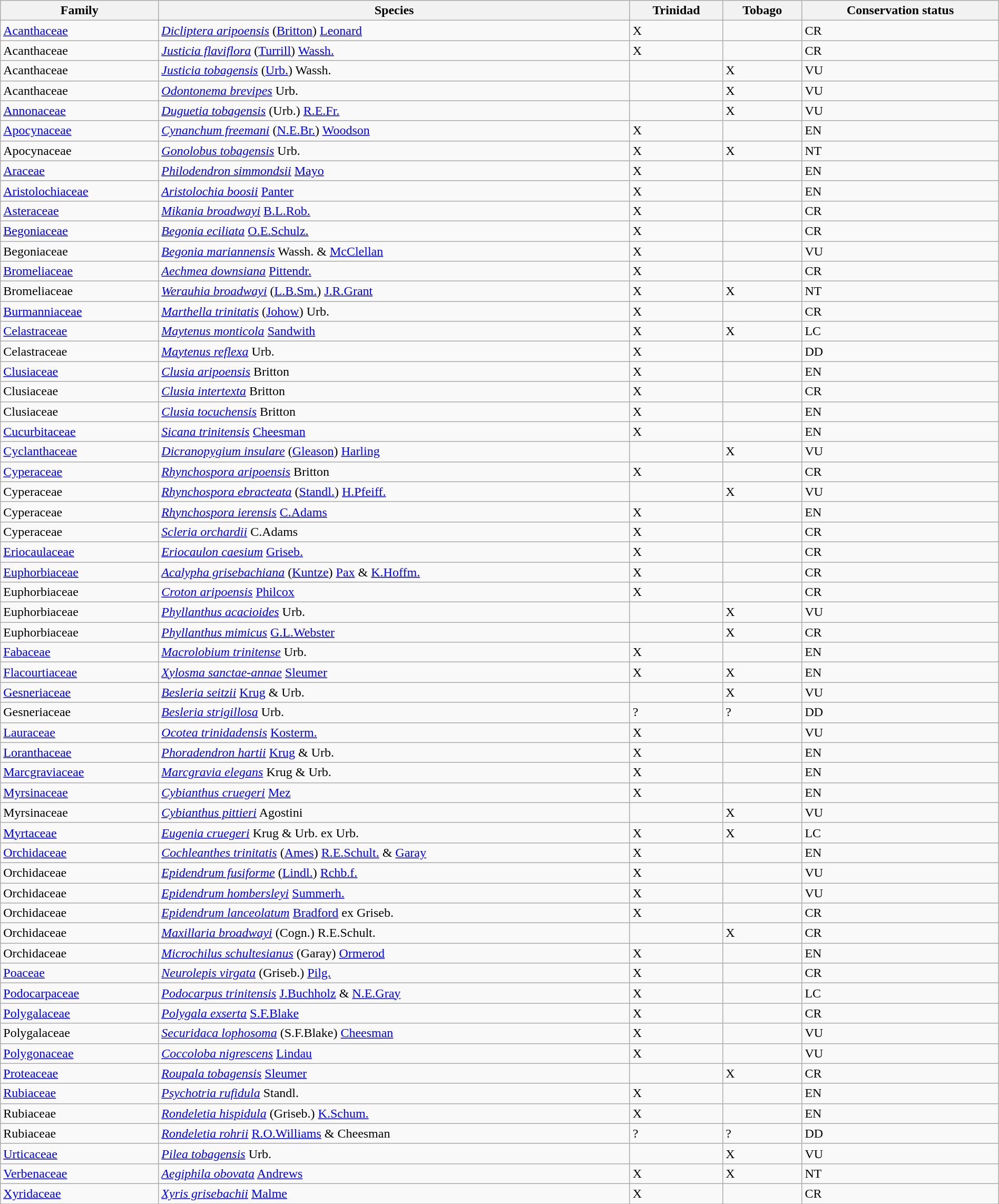<table width=100% class="wikitable sortable">
<tr>
<th>Family</th>
<th>Species</th>
<th>Trinidad</th>
<th>Tobago</th>
<th>Conservation status</th>
</tr>
<tr>
<td><a href='#'>Acanthaceae</a></td>
<td><em><a href='#'>Dicliptera aripoensis</a></em> (<a href='#'>Britton</a>) <a href='#'>Leonard</a></td>
<td>X</td>
<td></td>
<td>CR</td>
</tr>
<tr>
<td>Acanthaceae</td>
<td><em><a href='#'>Justicia flaviflora</a></em> (<a href='#'>Turrill</a>) <a href='#'>Wassh.</a></td>
<td>X</td>
<td></td>
<td>CR</td>
</tr>
<tr>
<td>Acanthaceae</td>
<td><em><a href='#'>Justicia tobagensis</a></em> (<a href='#'>Urb.</a>) Wassh.</td>
<td></td>
<td>X</td>
<td>VU</td>
</tr>
<tr>
<td>Acanthaceae</td>
<td><em><a href='#'>Odontonema brevipes</a></em> Urb.</td>
<td></td>
<td>X</td>
<td>VU</td>
</tr>
<tr>
<td><a href='#'>Annonaceae</a></td>
<td><em><a href='#'>Duguetia tobagensis</a></em> (Urb.) <a href='#'>R.E.Fr.</a></td>
<td></td>
<td>X</td>
<td>VU</td>
</tr>
<tr>
<td><a href='#'>Apocynaceae</a></td>
<td><em><a href='#'>Cynanchum freemani</a></em> (<a href='#'>N.E.Br.</a>) <a href='#'>Woodson</a></td>
<td>X</td>
<td></td>
<td>EN</td>
</tr>
<tr>
<td>Apocynaceae</td>
<td><em><a href='#'>Gonolobus tobagensis</a></em> Urb.</td>
<td>X</td>
<td>X</td>
<td>NT</td>
</tr>
<tr>
<td><a href='#'>Araceae</a></td>
<td><em><a href='#'>Philodendron simmondsii</a></em> <a href='#'>Mayo</a></td>
<td>X</td>
<td></td>
<td>EN</td>
</tr>
<tr>
<td><a href='#'>Aristolochiaceae</a></td>
<td><em><a href='#'>Aristolochia boosii</a></em> <a href='#'>Panter</a></td>
<td>X</td>
<td></td>
<td>EN</td>
</tr>
<tr>
<td><a href='#'>Asteraceae</a></td>
<td><em><a href='#'>Mikania broadwayi</a></em> <a href='#'>B.L.Rob.</a></td>
<td>X</td>
<td></td>
<td>CR</td>
</tr>
<tr>
<td><a href='#'>Begoniaceae</a></td>
<td><em><a href='#'>Begonia eciliata</a></em> <a href='#'>O.E.Schulz.</a></td>
<td>X</td>
<td></td>
<td>CR</td>
</tr>
<tr>
<td>Begoniaceae</td>
<td><em><a href='#'>Begonia mariannensis</a></em> Wassh. & <a href='#'>McClellan</a></td>
<td>X</td>
<td></td>
<td>VU</td>
</tr>
<tr>
<td><a href='#'>Bromeliaceae</a></td>
<td><em><a href='#'>Aechmea downsiana</a></em> <a href='#'>Pittendr.</a></td>
<td>X</td>
<td></td>
<td>CR</td>
</tr>
<tr>
<td>Bromeliaceae</td>
<td><em><a href='#'>Werauhia broadwayi</a></em> (<a href='#'>L.B.Sm.</a>) <a href='#'>J.R.Grant</a></td>
<td>X</td>
<td>X</td>
<td>NT</td>
</tr>
<tr>
<td><a href='#'>Burmanniaceae</a></td>
<td><em><a href='#'>Marthella trinitatis</a></em> (<a href='#'>Johow</a>) Urb.</td>
<td>X</td>
<td></td>
<td>CR</td>
</tr>
<tr>
<td><a href='#'>Celastraceae</a></td>
<td><em><a href='#'>Maytenus monticola</a></em> <a href='#'>Sandwith</a></td>
<td>X</td>
<td>X</td>
<td>LC</td>
</tr>
<tr>
<td>Celastraceae</td>
<td><em><a href='#'>Maytenus reflexa</a></em> Urb.</td>
<td>X</td>
<td></td>
<td>DD</td>
</tr>
<tr>
<td><a href='#'>Clusiaceae</a></td>
<td><em><a href='#'>Clusia aripoensis</a></em> Britton</td>
<td>X</td>
<td></td>
<td>EN</td>
</tr>
<tr>
<td>Clusiaceae</td>
<td><em><a href='#'>Clusia intertexta</a></em> Britton</td>
<td>X</td>
<td></td>
<td>CR</td>
</tr>
<tr>
<td>Clusiaceae</td>
<td><em><a href='#'>Clusia tocuchensis</a></em> Britton</td>
<td>X</td>
<td></td>
<td>EN</td>
</tr>
<tr>
<td><a href='#'>Cucurbitaceae</a></td>
<td><em><a href='#'>Sicana trinitensis</a></em> <a href='#'>Cheesman</a></td>
<td>X</td>
<td></td>
<td>EN</td>
</tr>
<tr>
<td><a href='#'>Cyclanthaceae </a></td>
<td><em><a href='#'>Dicranopygium insulare</a></em> (<a href='#'>Gleason</a>) <a href='#'>Harling</a></td>
<td></td>
<td>X</td>
<td>VU</td>
</tr>
<tr>
<td><a href='#'>Cyperaceae</a></td>
<td><em><a href='#'>Rhynchospora aripoensis</a></em> Britton</td>
<td>X</td>
<td></td>
<td>CR</td>
</tr>
<tr>
<td>Cyperaceae</td>
<td><em><a href='#'>Rhynchospora ebracteata</a></em> (<a href='#'>Standl.</a>) <a href='#'>H.Pfeiff.</a></td>
<td></td>
<td>X</td>
<td>VU</td>
</tr>
<tr>
<td>Cyperaceae</td>
<td><em><a href='#'>Rhynchospora ierensis</a></em> <a href='#'>C.Adams</a></td>
<td>X</td>
<td></td>
<td>EN</td>
</tr>
<tr>
<td>Cyperaceae</td>
<td><em><a href='#'>Scleria orchardii</a></em> C.Adams</td>
<td>X</td>
<td></td>
<td>CR</td>
</tr>
<tr>
<td><a href='#'>Eriocaulaceae</a></td>
<td><em><a href='#'>Eriocaulon caesium</a></em> <a href='#'>Griseb.</a></td>
<td>X</td>
<td></td>
<td>CR</td>
</tr>
<tr>
<td><a href='#'>Euphorbiaceae</a></td>
<td><em><a href='#'>Acalypha grisebachiana</a></em> (<a href='#'>Kuntze</a>) <a href='#'>Pax</a> & <a href='#'>K.Hoffm.</a></td>
<td>X</td>
<td></td>
<td>CR</td>
</tr>
<tr>
<td>Euphorbiaceae</td>
<td><em><a href='#'>Croton aripoensis</a></em> <a href='#'>Philcox</a></td>
<td>X</td>
<td></td>
<td>CR</td>
</tr>
<tr>
<td>Euphorbiaceae</td>
<td><em><a href='#'>Phyllanthus acacioides</a></em> Urb.</td>
<td></td>
<td>X</td>
<td>VU</td>
</tr>
<tr>
<td>Euphorbiaceae</td>
<td><em><a href='#'>Phyllanthus mimicus</a></em> <a href='#'>G.L.Webster</a></td>
<td></td>
<td>X</td>
<td>CR</td>
</tr>
<tr>
<td><a href='#'>Fabaceae</a></td>
<td><em><a href='#'>Macrolobium trinitense</a></em> Urb.</td>
<td>X</td>
<td></td>
<td>EN</td>
</tr>
<tr>
<td><a href='#'>Flacourtiaceae</a></td>
<td><em><a href='#'>Xylosma sanctae-annae</a></em> <a href='#'>Sleumer</a></td>
<td>X</td>
<td>X</td>
<td>EN</td>
</tr>
<tr>
<td><a href='#'>Gesneriaceae</a></td>
<td><em><a href='#'>Besleria seitzii</a></em> <a href='#'>Krug</a> & Urb.</td>
<td></td>
<td>X</td>
<td>VU</td>
</tr>
<tr>
<td>Gesneriaceae</td>
<td><em><a href='#'>Besleria strigillosa</a></em> Urb.</td>
<td>?</td>
<td>?</td>
<td>DD</td>
</tr>
<tr>
<td><a href='#'>Lauraceae</a></td>
<td><em><a href='#'>Ocotea trinidadensis</a></em> <a href='#'>Kosterm.</a></td>
<td>X</td>
<td></td>
<td>VU</td>
</tr>
<tr>
<td><a href='#'>Loranthaceae</a></td>
<td><em><a href='#'>Phoradendron hartii</a></em> <a href='#'>Krug</a> & Urb.</td>
<td>X</td>
<td></td>
<td>EN</td>
</tr>
<tr>
<td><a href='#'>Marcgraviaceae</a></td>
<td><em><a href='#'>Marcgravia elegans</a></em> Krug & Urb.</td>
<td>X</td>
<td></td>
<td>EN</td>
</tr>
<tr>
<td><a href='#'>Myrsinaceae</a></td>
<td><em><a href='#'>Cybianthus cruegeri</a></em> <a href='#'>Mez</a></td>
<td>X</td>
<td></td>
<td>EN</td>
</tr>
<tr>
<td>Myrsinaceae</td>
<td><em><a href='#'>Cybianthus pittieri</a></em> Agostini</td>
<td></td>
<td>X</td>
<td>VU</td>
</tr>
<tr>
<td><a href='#'>Myrtaceae</a></td>
<td><em><a href='#'>Eugenia cruegeri</a></em> Krug & Urb. ex Urb.</td>
<td>X</td>
<td>X</td>
<td>LC</td>
</tr>
<tr>
<td><a href='#'>Orchidaceae</a></td>
<td><em><a href='#'>Cochleanthes trinitatis</a></em> (<a href='#'>Ames</a>) <a href='#'>R.E.Schult.</a> & <a href='#'>Garay</a></td>
<td>X</td>
<td></td>
<td>EN</td>
</tr>
<tr>
<td>Orchidaceae</td>
<td><em><a href='#'>Epidendrum fusiforme</a></em> (<a href='#'>Lindl.</a>) <a href='#'>Rchb.f.</a></td>
<td>X</td>
<td></td>
<td>VU</td>
</tr>
<tr>
<td>Orchidaceae</td>
<td><em><a href='#'>Epidendrum hombersleyi</a></em> <a href='#'>Summerh.</a></td>
<td>X</td>
<td></td>
<td>VU</td>
</tr>
<tr>
<td>Orchidaceae</td>
<td><em><a href='#'>Epidendrum lanceolatum</a></em> <a href='#'>Bradford</a> ex Griseb.</td>
<td>X</td>
<td></td>
<td>CR</td>
</tr>
<tr>
<td>Orchidaceae</td>
<td><em><a href='#'>Maxillaria broadwayi</a></em> (Cogn.) R.E.Schult.</td>
<td></td>
<td>X</td>
<td>CR</td>
</tr>
<tr>
<td>Orchidaceae</td>
<td><em><a href='#'>Microchilus schultesianus</a></em> (Garay) <a href='#'>Ormerod</a></td>
<td>X</td>
<td></td>
<td>EN</td>
</tr>
<tr>
<td><a href='#'>Poaceae </a></td>
<td><em><a href='#'>Neurolepis virgata</a></em> (Griseb.) <a href='#'>Pilg.</a></td>
<td>X</td>
<td></td>
<td>CR</td>
</tr>
<tr>
<td><a href='#'>Podocarpaceae</a></td>
<td><em><a href='#'>Podocarpus trinitensis</a></em>  <a href='#'>J.Buchholz</a> & <a href='#'>N.E.Gray</a></td>
<td>X</td>
<td></td>
<td>LC</td>
</tr>
<tr>
<td><a href='#'>Polygalaceae</a></td>
<td><em><a href='#'>Polygala exserta</a></em> <a href='#'>S.F.Blake</a></td>
<td>X</td>
<td></td>
<td>CR</td>
</tr>
<tr>
<td>Polygalaceae</td>
<td><em><a href='#'>Securidaca lophosoma</a></em> (S.F.Blake) <a href='#'>Cheesman</a></td>
<td>X</td>
<td></td>
<td>VU</td>
</tr>
<tr>
<td><a href='#'>Polygonaceae</a></td>
<td><em><a href='#'>Coccoloba nigrescens</a></em> <a href='#'>Lindau</a></td>
<td>X</td>
<td></td>
<td>VU</td>
</tr>
<tr>
<td><a href='#'>Proteaceae</a></td>
<td><em><a href='#'>Roupala tobagensis</a></em> <a href='#'>Sleumer</a></td>
<td></td>
<td>X</td>
<td>CR</td>
</tr>
<tr>
<td><a href='#'>Rubiaceae</a></td>
<td><em><a href='#'>Psychotria rufidula</a></em> Standl.</td>
<td>X</td>
<td></td>
<td>EN</td>
</tr>
<tr>
<td>Rubiaceae</td>
<td><em><a href='#'>Rondeletia hispidula</a></em> (Griseb.) <a href='#'>K.Schum.</a></td>
<td>X</td>
<td></td>
<td>EN</td>
</tr>
<tr>
<td>Rubiaceae</td>
<td><em><a href='#'>Rondeletia rohrii</a></em> <a href='#'>R.O.Williams</a> & Cheesman</td>
<td>?</td>
<td>?</td>
<td>DD</td>
</tr>
<tr>
<td><a href='#'>Urticaceae</a></td>
<td><em><a href='#'>Pilea tobagensis</a></em> Urb.</td>
<td></td>
<td>X</td>
<td>VU</td>
</tr>
<tr>
<td><a href='#'>Verbenaceae</a></td>
<td><em><a href='#'>Aegiphila obovata</a></em> <a href='#'>Andrews</a></td>
<td>X</td>
<td>X</td>
<td>NT</td>
</tr>
<tr>
<td><a href='#'>Xyridaceae</a></td>
<td><em><a href='#'>Xyris grisebachii</a></em> <a href='#'>Malme</a></td>
<td>X</td>
<td></td>
<td>CR</td>
</tr>
<tr>
</tr>
</table>
